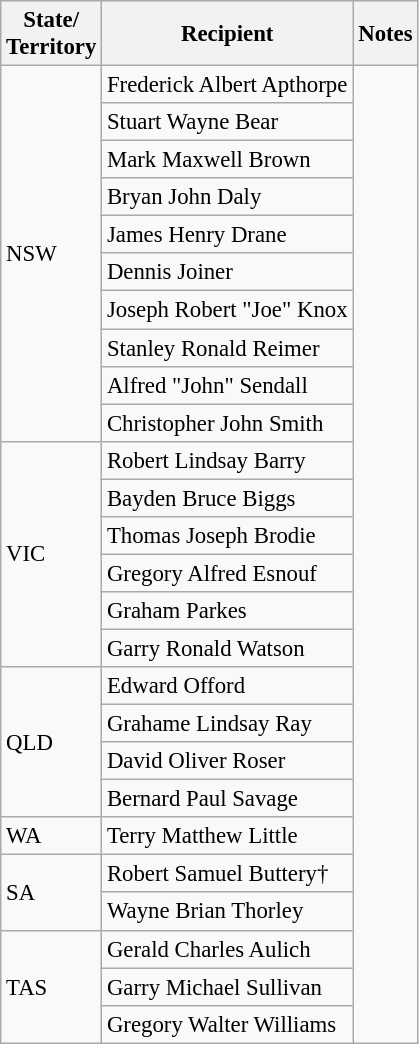<table class="wikitable" style="font-size:95%;">
<tr>
<th>State/<br>Territory</th>
<th>Recipient</th>
<th>Notes</th>
</tr>
<tr>
<td rowspan=10>NSW</td>
<td>Frederick Albert Apthorpe</td>
<td rowspan=33></td>
</tr>
<tr>
<td>Stuart Wayne Bear</td>
</tr>
<tr>
<td>Mark Maxwell Brown</td>
</tr>
<tr>
<td>Bryan John Daly</td>
</tr>
<tr>
<td>James Henry Drane</td>
</tr>
<tr>
<td>Dennis Joiner</td>
</tr>
<tr>
<td>Joseph Robert "Joe" Knox</td>
</tr>
<tr>
<td>Stanley Ronald Reimer</td>
</tr>
<tr>
<td>Alfred "John" Sendall</td>
</tr>
<tr>
<td>Christopher John Smith</td>
</tr>
<tr>
<td rowspan=6>VIC</td>
<td>Robert Lindsay Barry</td>
</tr>
<tr>
<td>Bayden Bruce Biggs</td>
</tr>
<tr>
<td>Thomas Joseph Brodie</td>
</tr>
<tr>
<td>Gregory Alfred Esnouf</td>
</tr>
<tr>
<td>Graham Parkes</td>
</tr>
<tr>
<td>Garry Ronald Watson</td>
</tr>
<tr>
<td rowspan=4>QLD</td>
<td>Edward Offord</td>
</tr>
<tr>
<td>Grahame Lindsay Ray</td>
</tr>
<tr>
<td>David Oliver Roser</td>
</tr>
<tr>
<td>Bernard Paul Savage</td>
</tr>
<tr>
<td>WA</td>
<td>Terry Matthew Little</td>
</tr>
<tr>
<td rowspan=2>SA</td>
<td>Robert Samuel Buttery†</td>
</tr>
<tr>
<td>Wayne Brian Thorley</td>
</tr>
<tr>
<td rowspan=3>TAS</td>
<td>Gerald Charles Aulich</td>
</tr>
<tr>
<td>Garry Michael Sullivan</td>
</tr>
<tr>
<td>Gregory Walter Williams</td>
</tr>
</table>
